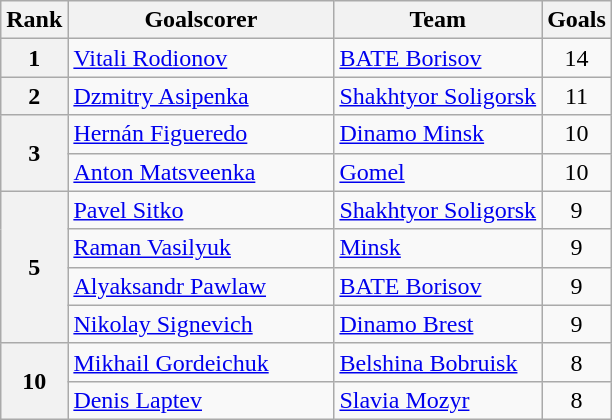<table class="wikitable">
<tr>
<th>Rank</th>
<th width=170>Goalscorer</th>
<th>Team</th>
<th>Goals</th>
</tr>
<tr>
<th align="center">1</th>
<td> <a href='#'>Vitali Rodionov</a></td>
<td><a href='#'>BATE Borisov</a></td>
<td align="center">14</td>
</tr>
<tr>
<th align="center">2</th>
<td> <a href='#'>Dzmitry Asipenka</a></td>
<td><a href='#'>Shakhtyor Soligorsk</a></td>
<td align="center">11</td>
</tr>
<tr>
<th align="center" rowspan="2">3</th>
<td> <a href='#'>Hernán Figueredo</a></td>
<td><a href='#'>Dinamo Minsk</a></td>
<td align="center">10</td>
</tr>
<tr>
<td> <a href='#'>Anton Matsveenka</a></td>
<td><a href='#'>Gomel</a></td>
<td align="center">10</td>
</tr>
<tr>
<th align="center" rowspan="4">5</th>
<td> <a href='#'>Pavel Sitko</a></td>
<td><a href='#'>Shakhtyor Soligorsk</a></td>
<td align="center">9</td>
</tr>
<tr>
<td> <a href='#'>Raman Vasilyuk</a></td>
<td><a href='#'>Minsk</a></td>
<td align="center">9</td>
</tr>
<tr>
<td> <a href='#'>Alyaksandr Pawlaw</a></td>
<td><a href='#'>BATE Borisov</a></td>
<td align="center">9</td>
</tr>
<tr>
<td> <a href='#'>Nikolay Signevich</a></td>
<td><a href='#'>Dinamo Brest</a></td>
<td align="center">9</td>
</tr>
<tr>
<th align="center" rowspan="2">10</th>
<td> <a href='#'>Mikhail Gordeichuk</a></td>
<td><a href='#'>Belshina Bobruisk</a></td>
<td align="center">8</td>
</tr>
<tr>
<td> <a href='#'>Denis Laptev</a></td>
<td><a href='#'>Slavia Mozyr</a></td>
<td align="center">8</td>
</tr>
</table>
